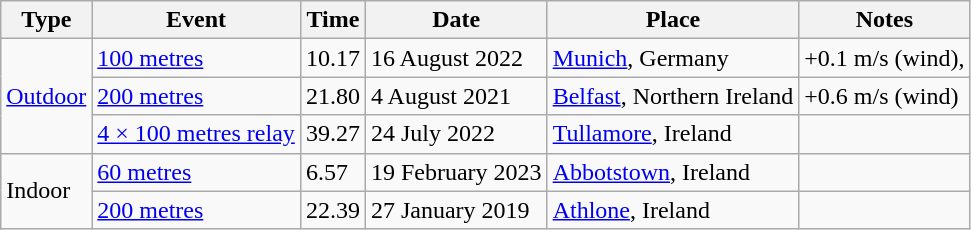<table class="wikitable">
<tr>
<th>Type</th>
<th>Event</th>
<th>Time</th>
<th>Date</th>
<th>Place</th>
<th>Notes</th>
</tr>
<tr>
<td rowspan=3><a href='#'>Outdoor</a></td>
<td><a href='#'>100 metres</a></td>
<td>10.17</td>
<td>16 August 2022</td>
<td><a href='#'>Munich</a>, Germany</td>
<td>+0.1 m/s (wind), </td>
</tr>
<tr>
<td><a href='#'>200 metres</a></td>
<td>21.80</td>
<td>4 August 2021</td>
<td><a href='#'>Belfast</a>, Northern Ireland</td>
<td>+0.6 m/s (wind)</td>
</tr>
<tr>
<td><a href='#'>4 × 100 metres relay</a></td>
<td>39.27</td>
<td>24 July 2022</td>
<td><a href='#'>Tullamore</a>, Ireland</td>
<td></td>
</tr>
<tr>
<td rowspan=2>Indoor</td>
<td><a href='#'>60 metres</a></td>
<td>6.57</td>
<td>19 February 2023</td>
<td><a href='#'>Abbotstown</a>, Ireland</td>
<td></td>
</tr>
<tr>
<td><a href='#'>200 metres</a></td>
<td>22.39</td>
<td>27 January 2019</td>
<td><a href='#'>Athlone</a>, Ireland</td>
<td></td>
</tr>
</table>
